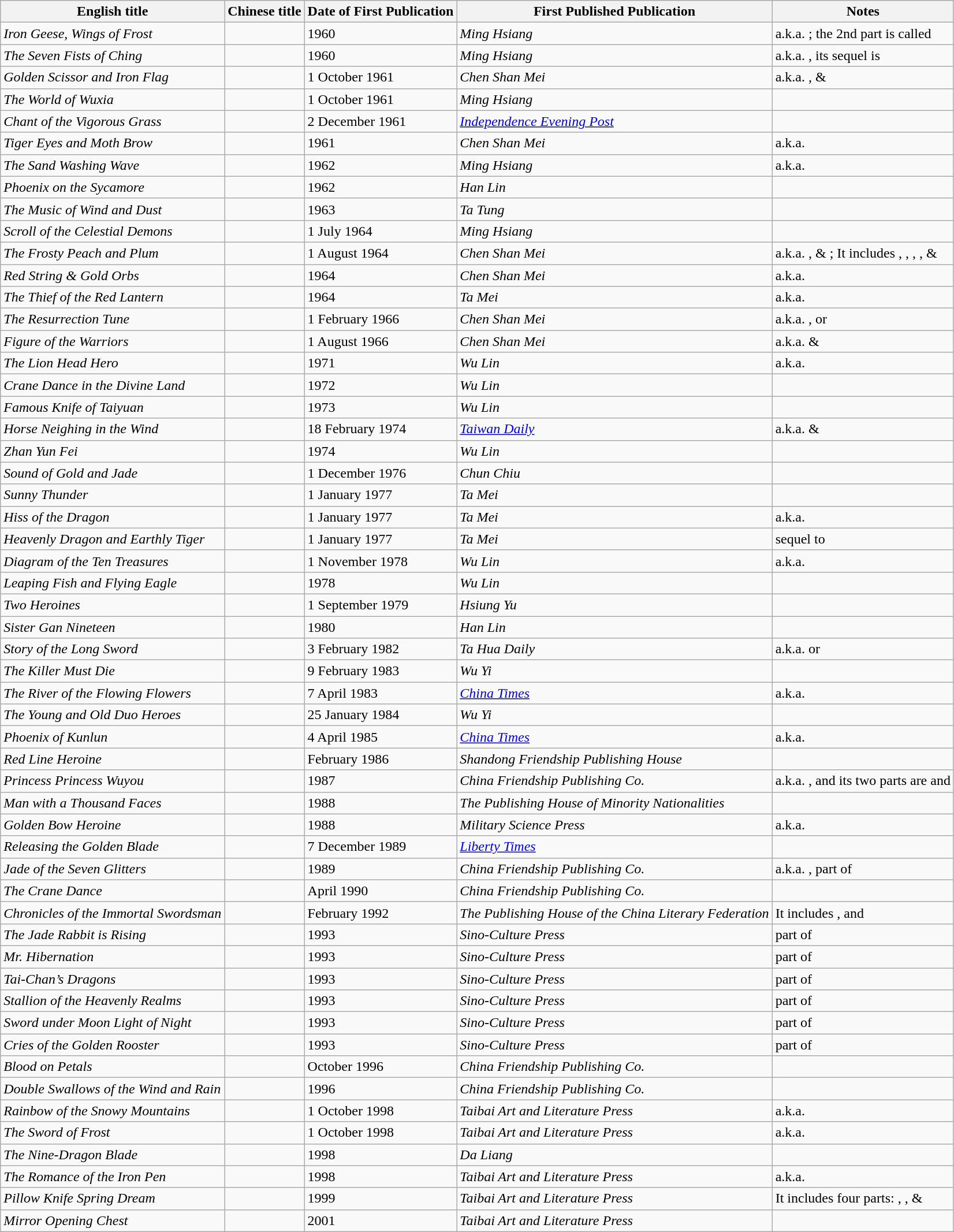<table class="wikitable">
<tr>
<th>English title</th>
<th>Chinese title</th>
<th>Date of First Publication</th>
<th>First Published Publication</th>
<th>Notes</th>
</tr>
<tr>
<td><em>Iron Geese, Wings of Frost</em></td>
<td></td>
<td>1960</td>
<td><em>Ming Hsiang</em></td>
<td>a.k.a. ; the 2nd part is called </td>
</tr>
<tr>
<td><em>The Seven Fists of Ching</em></td>
<td></td>
<td>1960</td>
<td><em>Ming Hsiang</em></td>
<td>a.k.a. , its sequel is </td>
</tr>
<tr>
<td><em>Golden Scissor and Iron Flag</em></td>
<td></td>
<td>1 October 1961</td>
<td><em>Chen Shan Mei</em></td>
<td>a.k.a. ,  & </td>
</tr>
<tr>
<td><em>The World of Wuxia</em></td>
<td></td>
<td>1 October 1961</td>
<td><em>Ming Hsiang</em></td>
<td></td>
</tr>
<tr>
<td><em>Chant of the Vigorous Grass</em></td>
<td></td>
<td>2 December 1961</td>
<td><em><a href='#'>Independence Evening Post</a></em></td>
<td></td>
</tr>
<tr>
<td><em>Tiger Eyes and Moth Brow</em></td>
<td></td>
<td>1961</td>
<td><em>Chen Shan Mei</em></td>
<td>a.k.a. </td>
</tr>
<tr>
<td><em>The Sand Washing Wave</em></td>
<td></td>
<td>1962</td>
<td><em>Ming Hsiang</em></td>
<td>a.k.a. </td>
</tr>
<tr>
<td><em>Phoenix on the Sycamore</em></td>
<td></td>
<td>1962</td>
<td><em>Han Lin</em></td>
<td></td>
</tr>
<tr>
<td><em>The Music of Wind and Dust</em></td>
<td></td>
<td>1963</td>
<td><em>Ta Tung</em></td>
<td></td>
</tr>
<tr>
<td><em>Scroll of the Celestial Demons</em></td>
<td></td>
<td>1 July 1964</td>
<td><em>Ming Hsiang</em></td>
<td></td>
</tr>
<tr>
<td><em>The Frosty Peach and Plum</em></td>
<td></td>
<td>1 August 1964</td>
<td><em>Chen Shan Mei</em></td>
<td>a.k.a. ,  & ; It includes , , , ,  & </td>
</tr>
<tr>
<td><em>Red String & Gold Orbs</em></td>
<td></td>
<td>1964</td>
<td><em>Chen Shan Mei</em></td>
<td>a.k.a. </td>
</tr>
<tr>
<td><em>The Thief of the Red Lantern</em></td>
<td></td>
<td>1964</td>
<td><em>Ta Mei</em></td>
<td>a.k.a. </td>
</tr>
<tr>
<td><em>The Resurrection Tune</em></td>
<td></td>
<td>1 February 1966</td>
<td><em>Chen Shan Mei</em></td>
<td>a.k.a. ,  or </td>
</tr>
<tr>
<td><em>Figure of the Warriors</em></td>
<td></td>
<td>1 August 1966</td>
<td><em>Chen Shan Mei</em></td>
<td>a.k.a.  & </td>
</tr>
<tr>
<td><em>The Lion Head Hero</em></td>
<td></td>
<td>1971</td>
<td><em>Wu Lin</em></td>
<td>a.k.a. </td>
</tr>
<tr>
<td><em>Crane Dance in the Divine Land</em></td>
<td></td>
<td>1972</td>
<td><em>Wu Lin</em></td>
<td></td>
</tr>
<tr>
<td><em>Famous Knife of Taiyuan</em></td>
<td></td>
<td>1973</td>
<td><em>Wu Lin</em></td>
<td></td>
</tr>
<tr>
<td><em>Horse Neighing in the Wind</em></td>
<td></td>
<td>18 February 1974</td>
<td><em><a href='#'>Taiwan Daily</a></em></td>
<td>a.k.a.  & </td>
</tr>
<tr>
<td><em>Zhan Yun Fei</em></td>
<td></td>
<td>1974</td>
<td><em>Wu Lin</em></td>
<td></td>
</tr>
<tr>
<td><em>Sound of Gold and Jade</em></td>
<td></td>
<td>1 December 1976</td>
<td><em>Chun Chiu</em></td>
<td></td>
</tr>
<tr>
<td><em>Sunny Thunder</em></td>
<td></td>
<td>1 January 1977</td>
<td><em>Ta Mei</em></td>
<td></td>
</tr>
<tr>
<td><em>Hiss of the Dragon</em></td>
<td></td>
<td>1 January 1977</td>
<td><em>Ta Mei</em></td>
<td>a.k.a. </td>
</tr>
<tr>
<td><em>Heavenly Dragon and Earthly Tiger</em></td>
<td></td>
<td>1 January 1977</td>
<td><em>Ta Mei</em></td>
<td>sequel to </td>
</tr>
<tr>
<td><em>Diagram of the Ten Treasures</em></td>
<td></td>
<td>1 November 1978</td>
<td><em>Wu Lin</em></td>
<td>a.k.a. </td>
</tr>
<tr>
<td><em>Leaping Fish and Flying Eagle</em></td>
<td></td>
<td>1978</td>
<td><em>Wu Lin</em></td>
<td></td>
</tr>
<tr>
<td><em>Two Heroines</em></td>
<td></td>
<td>1 September 1979</td>
<td><em>Hsiung Yu</em></td>
<td></td>
</tr>
<tr>
<td><em>Sister Gan Nineteen</em></td>
<td></td>
<td>1980</td>
<td><em>Han Lin</em></td>
<td></td>
</tr>
<tr>
<td><em>Story of the Long Sword</em></td>
<td></td>
<td>3 February 1982</td>
<td><em>Ta Hua Daily</em></td>
<td>a.k.a.  or </td>
</tr>
<tr>
<td><em>The Killer Must Die</em></td>
<td></td>
<td>9 February 1983</td>
<td><em>Wu Yi</em></td>
<td></td>
</tr>
<tr>
<td><em>The River of the Flowing Flowers</em></td>
<td></td>
<td>7 April 1983</td>
<td><em><a href='#'>China Times</a></em></td>
<td>a.k.a. </td>
</tr>
<tr>
<td><em>The Young and Old Duo Heroes</em></td>
<td></td>
<td>25 January 1984</td>
<td><em>Wu Yi</em></td>
<td></td>
</tr>
<tr>
<td><em>Phoenix of Kunlun</em></td>
<td></td>
<td>4 April 1985</td>
<td><em><a href='#'>China Times</a></em></td>
<td>a.k.a. </td>
</tr>
<tr>
<td><em>Red Line Heroine</em></td>
<td></td>
<td>February 1986</td>
<td><em>Shandong Friendship Publishing House</em></td>
<td></td>
</tr>
<tr>
<td><em>Princess Princess Wuyou</em></td>
<td></td>
<td>1987</td>
<td><em>China Friendship Publishing Co.</em></td>
<td>a.k.a. , and its two parts are  and </td>
</tr>
<tr>
<td><em>Man with a Thousand Faces</em></td>
<td></td>
<td>1988</td>
<td><em>The Publishing House of Minority Nationalities</em></td>
<td></td>
</tr>
<tr>
<td><em>Golden Bow Heroine</em></td>
<td></td>
<td>1988</td>
<td><em>Military Science Press</em></td>
<td>a.k.a. </td>
</tr>
<tr>
<td><em>Releasing the Golden Blade</em></td>
<td></td>
<td>7 December 1989</td>
<td><em><a href='#'>Liberty Times</a></em></td>
<td></td>
</tr>
<tr>
<td><em>Jade of the Seven Glitters</em></td>
<td></td>
<td>1989</td>
<td><em>China Friendship Publishing Co.</em></td>
<td>a.k.a. , part of </td>
</tr>
<tr>
<td><em>The Crane Dance</em></td>
<td></td>
<td>April 1990</td>
<td><em>China Friendship Publishing Co.</em></td>
<td></td>
</tr>
<tr>
<td><em>Chronicles of the Immortal Swordsman</em></td>
<td></td>
<td>February 1992</td>
<td><em>The Publishing House of the China Literary Federation</em></td>
<td>It includes ,  and </td>
</tr>
<tr>
<td><em>The Jade Rabbit is Rising</em></td>
<td></td>
<td>1993</td>
<td><em>Sino-Culture Press</em></td>
<td>part of </td>
</tr>
<tr>
<td><em>Mr. Hibernation</em></td>
<td></td>
<td>1993</td>
<td><em>Sino-Culture Press</em></td>
<td>part of </td>
</tr>
<tr>
<td><em>Tai-Chan’s Dragons</em></td>
<td></td>
<td>1993</td>
<td><em>Sino-Culture Press</em></td>
<td>part of </td>
</tr>
<tr>
<td><em>Stallion of the Heavenly Realms</em></td>
<td></td>
<td>1993</td>
<td><em>Sino-Culture Press</em></td>
<td>part of </td>
</tr>
<tr>
<td><em>Sword under Moon Light of Night</em></td>
<td></td>
<td>1993</td>
<td><em>Sino-Culture Press</em></td>
<td>part of </td>
</tr>
<tr>
<td><em>Cries of the Golden Rooster </em></td>
<td></td>
<td>1993</td>
<td><em>Sino-Culture Press</em></td>
<td>part of </td>
</tr>
<tr>
<td><em>Blood on Petals</em></td>
<td></td>
<td>October 1996</td>
<td><em>China Friendship Publishing Co.</em></td>
<td></td>
</tr>
<tr>
<td><em>Double Swallows of the Wind and Rain</em></td>
<td></td>
<td>1996</td>
<td><em>China Friendship Publishing Co.</em></td>
<td></td>
</tr>
<tr>
<td><em>Rainbow of the Snowy Mountains</em></td>
<td></td>
<td>1 October 1998</td>
<td><em>Taibai Art and Literature Press</em></td>
<td>a.k.a. </td>
</tr>
<tr>
<td><em>The Sword of Frost</em></td>
<td></td>
<td>1 October 1998</td>
<td><em>Taibai Art and Literature Press</em></td>
<td>a.k.a. </td>
</tr>
<tr>
<td><em>The Nine-Dragon Blade</em></td>
<td></td>
<td>1998</td>
<td><em>Da Liang</em></td>
<td></td>
</tr>
<tr>
<td><em>The Romance of the Iron Pen</em></td>
<td></td>
<td>1998</td>
<td><em>Taibai Art and Literature Press</em></td>
<td>a.k.a. </td>
</tr>
<tr>
<td><em>Pillow Knife Spring Dream</em></td>
<td></td>
<td>1999</td>
<td><em>Taibai Art and Literature Press</em></td>
<td>It includes four parts: ,  ,  & </td>
</tr>
<tr>
<td><em>Mirror Opening Chest</em></td>
<td></td>
<td>2001</td>
<td><em>Taibai Art and Literature Press</em></td>
<td></td>
</tr>
</table>
